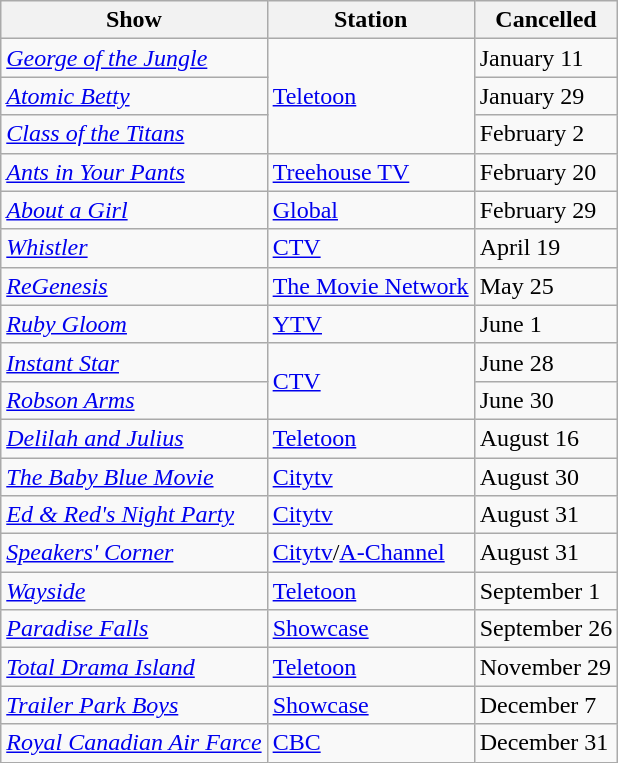<table class="wikitable">
<tr>
<th>Show</th>
<th>Station</th>
<th>Cancelled</th>
</tr>
<tr>
<td><em><a href='#'>George of the Jungle</a></em></td>
<td rowspan="3"><a href='#'>Teletoon</a></td>
<td>January 11</td>
</tr>
<tr>
<td><em><a href='#'>Atomic Betty</a></em></td>
<td>January 29</td>
</tr>
<tr>
<td><em><a href='#'>Class of the Titans</a></em></td>
<td>February 2</td>
</tr>
<tr>
<td><em><a href='#'>Ants in Your Pants</a></em></td>
<td><a href='#'>Treehouse TV</a></td>
<td>February 20</td>
</tr>
<tr>
<td><em><a href='#'>About a Girl</a></em></td>
<td><a href='#'>Global</a></td>
<td>February 29</td>
</tr>
<tr>
<td><em><a href='#'>Whistler</a></em></td>
<td><a href='#'>CTV</a></td>
<td>April 19</td>
</tr>
<tr>
<td><em><a href='#'>ReGenesis</a></em></td>
<td><a href='#'>The Movie Network</a></td>
<td>May 25</td>
</tr>
<tr>
<td><em><a href='#'>Ruby Gloom</a></em></td>
<td><a href='#'>YTV</a></td>
<td>June 1</td>
</tr>
<tr>
<td><em><a href='#'>Instant Star</a></em></td>
<td rowspan="2"><a href='#'>CTV</a></td>
<td>June 28</td>
</tr>
<tr>
<td><em><a href='#'>Robson Arms</a></em></td>
<td>June 30</td>
</tr>
<tr>
<td><em><a href='#'>Delilah and Julius</a></em></td>
<td><a href='#'>Teletoon</a></td>
<td>August 16</td>
</tr>
<tr>
<td><em><a href='#'>The Baby Blue Movie</a></em></td>
<td><a href='#'>Citytv</a></td>
<td>August 30</td>
</tr>
<tr>
<td><em><a href='#'>Ed & Red's Night Party</a></em></td>
<td><a href='#'>Citytv</a></td>
<td>August 31</td>
</tr>
<tr>
<td><em><a href='#'>Speakers' Corner</a></em></td>
<td><a href='#'>Citytv</a>/<a href='#'>A-Channel</a></td>
<td>August 31</td>
</tr>
<tr>
<td><em><a href='#'>Wayside</a></em></td>
<td><a href='#'>Teletoon</a></td>
<td>September 1</td>
</tr>
<tr>
<td><em><a href='#'>Paradise Falls</a></em></td>
<td><a href='#'>Showcase</a></td>
<td>September 26</td>
</tr>
<tr>
<td><em><a href='#'>Total Drama Island</a></em></td>
<td><a href='#'>Teletoon</a></td>
<td>November 29</td>
</tr>
<tr>
<td><em><a href='#'>Trailer Park Boys</a></em></td>
<td><a href='#'>Showcase</a></td>
<td>December 7</td>
</tr>
<tr>
<td><em><a href='#'>Royal Canadian Air Farce</a></em></td>
<td><a href='#'>CBC</a></td>
<td>December 31</td>
</tr>
</table>
